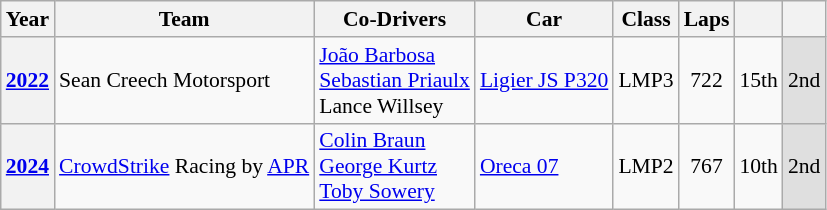<table class="wikitable" style="text-align:center; font-size:90%">
<tr>
<th>Year</th>
<th>Team</th>
<th>Co-Drivers</th>
<th>Car</th>
<th>Class</th>
<th>Laps</th>
<th></th>
<th></th>
</tr>
<tr>
<th><a href='#'>2022</a></th>
<td align="left" nowrap> Sean Creech Motorsport</td>
<td align="left" nowrap> <a href='#'>João Barbosa</a><br> <a href='#'>Sebastian Priaulx</a><br> Lance Willsey</td>
<td align="left" nowrap><a href='#'>Ligier JS P320</a></td>
<td>LMP3</td>
<td>722</td>
<td>15th</td>
<td style="background:#dfdfdf;">2nd</td>
</tr>
<tr>
<th><a href='#'>2024</a></th>
<td align="left" nowrap> <a href='#'>CrowdStrike</a> Racing by <a href='#'>APR</a></td>
<td align="left" nowrap> <a href='#'>Colin Braun</a><br> <a href='#'>George Kurtz</a><br> <a href='#'>Toby Sowery</a></td>
<td align="left" nowrap><a href='#'>Oreca 07</a></td>
<td>LMP2</td>
<td>767</td>
<td>10th</td>
<td style="background:#dfdfdf;">2nd</td>
</tr>
</table>
